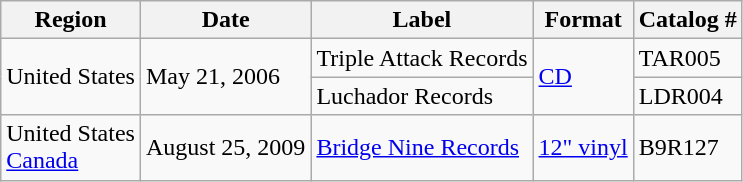<table class="wikitable">
<tr>
<th>Region</th>
<th>Date</th>
<th>Label</th>
<th>Format</th>
<th>Catalog #</th>
</tr>
<tr>
<td rowspan="2"> United States</td>
<td rowspan="2">May 21, 2006</td>
<td>Triple Attack Records</td>
<td rowspan="2"><a href='#'>CD</a></td>
<td>TAR005  </td>
</tr>
<tr>
<td>Luchador Records</td>
<td>LDR004 </td>
</tr>
<tr>
<td rowspan="2"> United States<br> <a href='#'>Canada</a> </td>
<td rowspan="2">August 25, 2009</td>
<td rowspan="2"><a href='#'>Bridge Nine Records</a></td>
<td rowspan="2"><a href='#'>12" vinyl</a></td>
<td rowspan="2">B9R127</td>
</tr>
</table>
